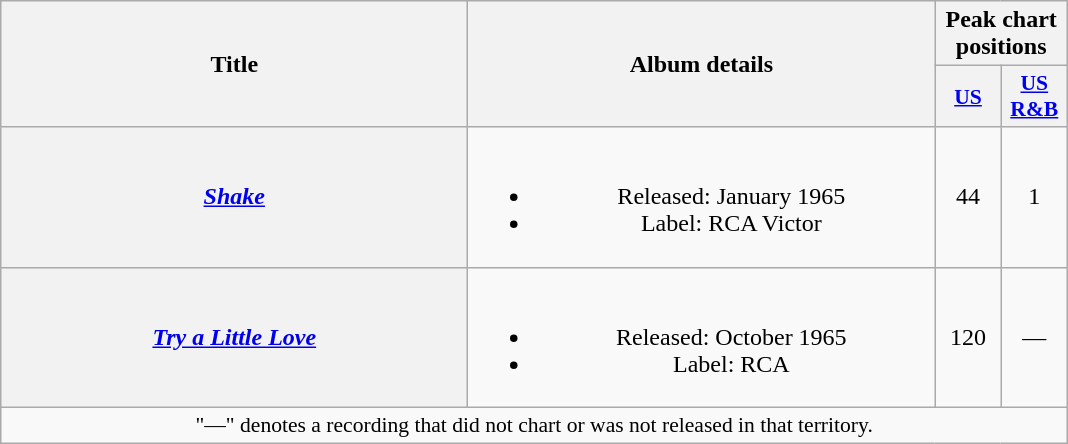<table class="wikitable plainrowheaders" style="text-align:center;">
<tr>
<th scope="col" rowspan="2" style="width:19em;">Title</th>
<th scope="col" rowspan="2" style="width:19em;">Album details</th>
<th scope="col" colspan="2">Peak chart positions</th>
</tr>
<tr>
<th scope="col" style="width:2.6em;font-size:90%;"><a href='#'>US</a><br></th>
<th scope="col" style="width:2.6em;font-size:90%;"><a href='#'>US R&B</a><br></th>
</tr>
<tr>
<th scope="row"><em><a href='#'>Shake</a></em></th>
<td><br><ul><li>Released: January 1965</li><li>Label: RCA Victor</li></ul></td>
<td>44</td>
<td>1</td>
</tr>
<tr>
<th scope="row"><em><a href='#'>Try a Little Love</a></em></th>
<td><br><ul><li>Released: October 1965</li><li>Label: RCA</li></ul></td>
<td>120</td>
<td>—</td>
</tr>
<tr>
<td colspan="13" style="font-size:90%">"—" denotes a recording that did not chart or was not released in that territory.</td>
</tr>
</table>
